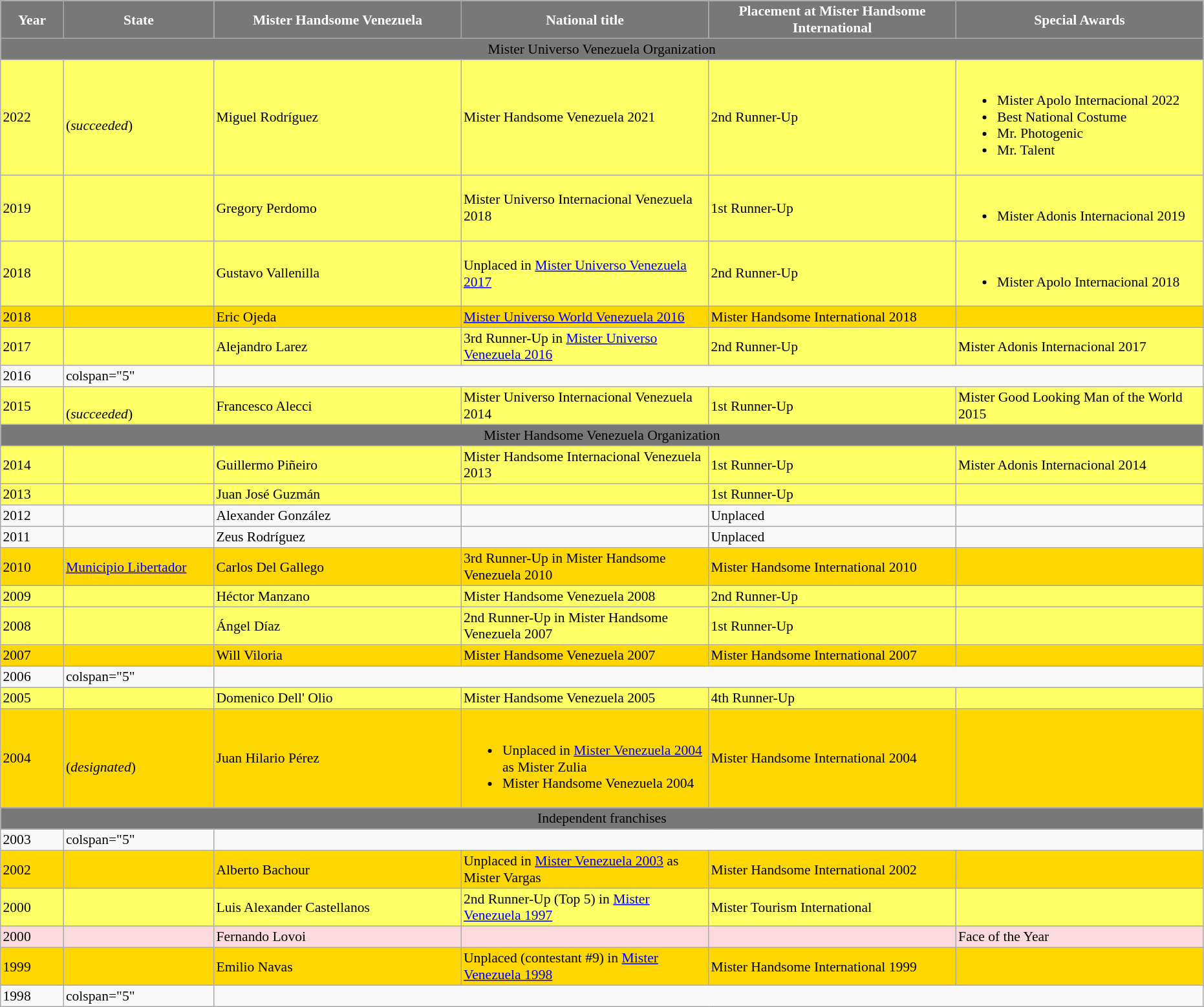<table class="sortable" border="5" cellpadding="2" cellspacing="0" align=" 0 1em 0 0" style="background: #f9f9f9; border: 1px #aaa solid; border-collapse: collapse; font-size: 90%">
<tr>
<th width="60" style="background-color:#787878;color:#FFFFFF;">Year</th>
<th width="150" style="background-color:#787878;color:#FFFFFF;">State</th>
<th width="250" style="background-color:#787878;color:#FFFFFF;">Mister Handsome Venezuela</th>
<th width="250" style="background-color:#787878;color:#FFFFFF;">National title</th>
<th width="250" style="background-color:#787878;color:#FFFFFF;">Placement at Mister Handsome International</th>
<th width="250" style="background-color:#787878;color:#FFFFFF;">Special Awards</th>
</tr>
<tr bgcolor="#787878" align="center">
<td colspan="6"><span>Mister Universo Venezuela Organization</span></td>
</tr>
<tr bgcolor="#FFFF66">
<td>2022</td>
<td><br>(<em>succeeded</em>)</td>
<td>Miguel Rodríguez</td>
<td>Mister Handsome Venezuela 2021</td>
<td>2nd Runner-Up</td>
<td><br><ul><li>Mister Apolo Internacional 2022</li><li>Best National Costume</li><li>Mr. Photogenic</li><li>Mr. Talent</li></ul></td>
</tr>
<tr bgcolor="#FFFF66">
<td>2019</td>
<td></td>
<td>Gregory Perdomo</td>
<td>Mister Universo Internacional Venezuela 2018</td>
<td>1st Runner-Up</td>
<td><br><ul><li>Mister Adonis Internacional 2019</li></ul></td>
</tr>
<tr bgcolor="#FFFF66">
<td>2018</td>
<td></td>
<td>Gustavo Vallenilla</td>
<td>Unplaced in <a href='#'>Mister Universo Venezuela 2017</a></td>
<td>2nd Runner-Up</td>
<td><br><ul><li>Mister Apolo Internacional 2018</li></ul></td>
</tr>
<tr style="background-color:gold">
<td>2018</td>
<td></td>
<td>Eric Ojeda</td>
<td><a href='#'>Mister Universo World Venezuela 2016</a></td>
<td>Mister Handsome International 2018</td>
<td></td>
</tr>
<tr bgcolor="#FFFF66">
<td>2017</td>
<td></td>
<td>Alejandro Larez</td>
<td>3rd Runner-Up in <a href='#'>Mister Universo Venezuela 2016</a></td>
<td>2nd Runner-Up</td>
<td>Mister Adonis Internacional 2017</td>
</tr>
<tr>
<td>2016</td>
<td>colspan="5" </td>
</tr>
<tr bgcolor="#FFFF66">
<td>2015</td>
<td><br>(<em>succeeded</em>)</td>
<td>Francesco Alecci</td>
<td>Mister Universo Internacional Venezuela 2014</td>
<td>1st Runner-Up</td>
<td>Mister Good Looking Man of the World 2015</td>
</tr>
<tr bgcolor="#787878" align="center">
<td colspan="6"><span>Mister Handsome Venezuela Organization</span></td>
</tr>
<tr bgcolor="#FFFF66">
<td>2014</td>
<td></td>
<td>Guillermo Piñeiro</td>
<td>Mister Handsome Internacional Venezuela 2013</td>
<td>1st Runner-Up</td>
<td>Mister Adonis Internacional 2014</td>
</tr>
<tr bgcolor="#FFFF66">
<td>2013</td>
<td></td>
<td>Juan José Guzmán</td>
<td></td>
<td>1st Runner-Up</td>
<td></td>
</tr>
<tr>
<td>2012</td>
<td></td>
<td>Alexander González</td>
<td></td>
<td>Unplaced</td>
<td></td>
</tr>
<tr>
<td>2011</td>
<td></td>
<td>Zeus Rodríguez</td>
<td></td>
<td>Unplaced</td>
<td></td>
</tr>
<tr style="background-color:gold">
<td>2010</td>
<td> <a href='#'>Municipio Libertador</a></td>
<td>Carlos Del Gallego</td>
<td>3rd Runner-Up in Mister Handsome Venezuela 2010</td>
<td>Mister Handsome International 2010</td>
<td></td>
</tr>
<tr bgcolor="#FFFF66">
<td>2009</td>
<td></td>
<td>Héctor Manzano</td>
<td>Mister Handsome Venezuela 2008</td>
<td>2nd Runner-Up</td>
<td></td>
</tr>
<tr bgcolor="#FFFF66">
<td>2008</td>
<td></td>
<td>Ángel Díaz</td>
<td>2nd Runner-Up in Mister Handsome Venezuela 2007</td>
<td>1st Runner-Up</td>
<td></td>
</tr>
<tr style="background-color:gold">
<td>2007</td>
<td></td>
<td>Will Viloria</td>
<td>Mister Handsome Venezuela 2007</td>
<td>Mister Handsome International 2007</td>
<td></td>
</tr>
<tr>
<td>2006</td>
<td>colspan="5" </td>
</tr>
<tr bgcolor="#FFFF66">
<td>2005</td>
<td></td>
<td>Domenico Dell' Olio</td>
<td>Mister Handsome Venezuela 2005</td>
<td>4th Runner-Up</td>
<td></td>
</tr>
<tr style="background-color:gold">
<td>2004</td>
<td><br>(<em>designated</em>)</td>
<td>Juan Hilario Pérez</td>
<td><br><ul><li>Unplaced in <a href='#'>Mister Venezuela 2004</a> as Mister Zulia</li><li>Mister Handsome Venezuela 2004</li></ul></td>
<td>Mister Handsome International 2004</td>
<td></td>
</tr>
<tr bgcolor="#787878" align="center">
<td colspan="6"><span>Independent franchises</span></td>
</tr>
<tr>
<td>2003</td>
<td>colspan="5" </td>
</tr>
<tr style="background-color:gold">
<td>2002</td>
<td></td>
<td>Alberto Bachour</td>
<td>Unplaced in <a href='#'>Mister Venezuela 2003</a> as Mister Vargas</td>
<td>Mister Handsome International 2002<strong></strong></td>
<td></td>
</tr>
<tr bgcolor="#FFFF66">
<td>2000</td>
<td></td>
<td>Luis Alexander Castellanos</td>
<td>2nd Runner-Up (Top 5) in <a href='#'>Mister Venezuela 1997</a></td>
<td>Mister Tourism International</td>
<td></td>
</tr>
<tr bgcolor="#FADADD">
<td>2000</td>
<td></td>
<td>Fernando Lovoi</td>
<td></td>
<td></td>
<td>Face of the Year</td>
</tr>
<tr style="background-color:gold">
<td>1999</td>
<td></td>
<td>Emilio Navas</td>
<td>Unplaced (contestant #9) in <a href='#'>Mister Venezuela 1998</a></td>
<td>Mister Handsome International 1999</td>
<td></td>
</tr>
<tr>
<td>1998</td>
<td>colspan="5" </td>
</tr>
</table>
